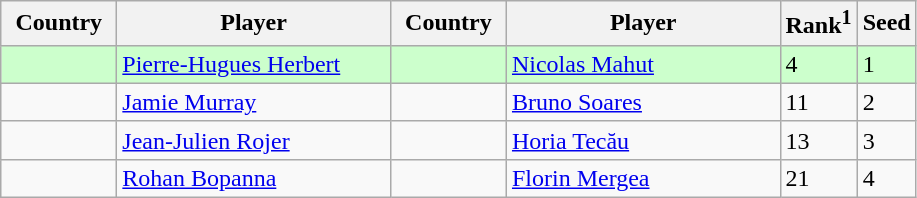<table class="sortable wikitable">
<tr>
<th width="70">Country</th>
<th width="175">Player</th>
<th width="70">Country</th>
<th width="175">Player</th>
<th>Rank<sup>1</sup></th>
<th>Seed</th>
</tr>
<tr style="background:#cfc;">
<td></td>
<td><a href='#'>Pierre-Hugues Herbert</a></td>
<td></td>
<td><a href='#'>Nicolas Mahut</a></td>
<td>4</td>
<td>1</td>
</tr>
<tr>
<td></td>
<td><a href='#'>Jamie Murray</a></td>
<td></td>
<td><a href='#'>Bruno Soares</a></td>
<td>11</td>
<td>2</td>
</tr>
<tr>
<td></td>
<td><a href='#'>Jean-Julien Rojer</a></td>
<td></td>
<td><a href='#'>Horia Tecău</a></td>
<td>13</td>
<td>3</td>
</tr>
<tr>
<td></td>
<td><a href='#'>Rohan Bopanna</a></td>
<td></td>
<td><a href='#'>Florin Mergea</a></td>
<td>21</td>
<td>4</td>
</tr>
</table>
